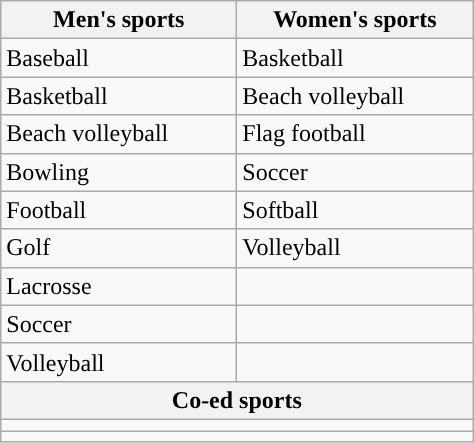<table class="wikitable"; style= "text-align: ">
<tr>
<th width=150px>Men's sports</th>
<th width=150px>Women's sports</th>
</tr>
<tr>
<td>Baseball</td>
<td>Basketball</td>
</tr>
<tr>
<td>Basketball</td>
<td>Beach volleyball</td>
</tr>
<tr>
<td>Beach volleyball</td>
<td>Flag football</td>
</tr>
<tr>
<td>Bowling</td>
<td>Soccer</td>
</tr>
<tr>
<td>Football</td>
<td>Softball</td>
</tr>
<tr>
<td>Golf</td>
<td>Volleyball</td>
</tr>
<tr>
<td>Lacrosse</td>
<td></td>
</tr>
<tr>
<td>Soccer</td>
<td></td>
</tr>
<tr>
<td>Volleyball</td>
<td></td>
</tr>
<tr>
<th colspan=2>Co-ed sports</th>
</tr>
<tr>
<td colspan=2></td>
</tr>
<tr>
<td colspan=2></td>
</tr>
</table>
